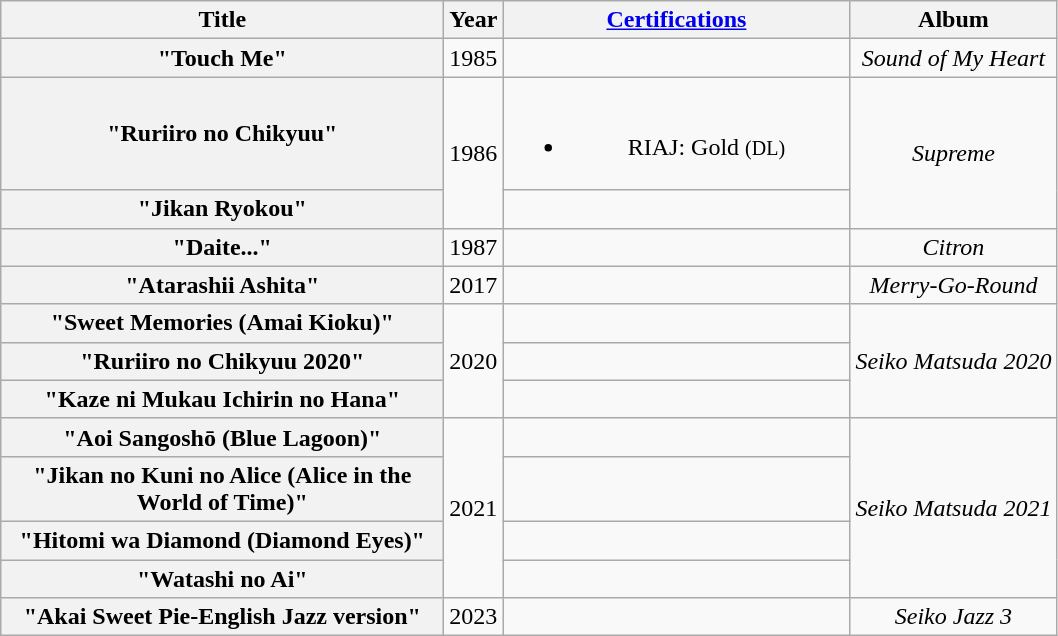<table class="wikitable plainrowheaders" style="text-align:center">
<tr>
<th scope="col" rowspan="1" style="width:18em;">Title</th>
<th scope="col" rowspan="1">Year</th>
<th scope="col" rowspan="1" style="width:14em;"><a href='#'>Certifications</a></th>
<th scope="col" rowspan="1">Album</th>
</tr>
<tr>
<th scope="row">"Touch  Me"<br></th>
<td>1985</td>
<td></td>
<td><em>Sound of My Heart</em></td>
</tr>
<tr>
<th scope="row">"Ruriiro no Chikyuu"</th>
<td rowspan="2">1986</td>
<td><br><ul><li>RIAJ: Gold <small>(DL)</small></li></ul></td>
<td rowspan="2"><em>Supreme</em></td>
</tr>
<tr>
<th scope="row">"Jikan Ryokou"</th>
<td></td>
</tr>
<tr>
<th scope="row">"Daite..."</th>
<td>1987</td>
<td></td>
<td><em>Citron</em></td>
</tr>
<tr>
<th scope="row">"Atarashii Ashita"</th>
<td>2017</td>
<td></td>
<td><em>Merry-Go-Round</em></td>
</tr>
<tr>
<th scope="row">"Sweet Memories (Amai Kioku)"</th>
<td rowspan="3">2020</td>
<td></td>
<td rowspan="3"><em>Seiko Matsuda 2020</em></td>
</tr>
<tr>
<th scope="row">"Ruriiro no Chikyuu 2020"</th>
<td></td>
</tr>
<tr>
<th scope="row">"Kaze ni Mukau Ichirin no Hana"</th>
<td></td>
</tr>
<tr>
<th scope="row">"Aoi Sangoshō (Blue Lagoon)"</th>
<td rowspan="4">2021</td>
<td></td>
<td rowspan="4"><em>Seiko Matsuda 2021</em></td>
</tr>
<tr>
<th scope="row">"Jikan no Kuni no Alice (Alice in the World of Time)"</th>
<td></td>
</tr>
<tr>
<th scope="row">"Hitomi wa Diamond (Diamond Eyes)"</th>
<td></td>
</tr>
<tr>
<th scope="row">"Watashi no Ai"</th>
<td></td>
</tr>
<tr>
<th scope="row">"Akai Sweet Pie-English Jazz version"</th>
<td>2023</td>
<td></td>
<td><em>Seiko Jazz 3</em></td>
</tr>
</table>
